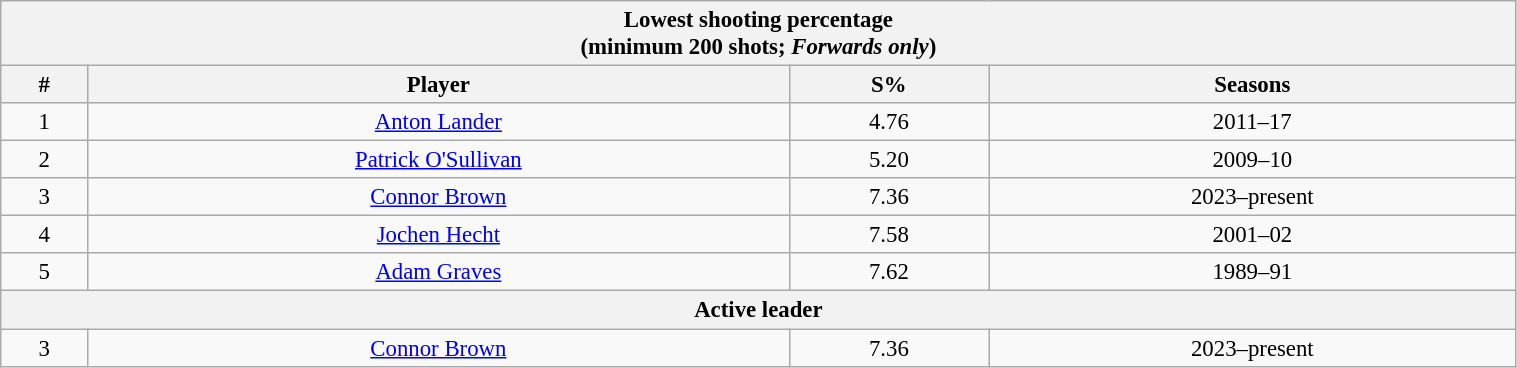<table class="wikitable" style="text-align: center; font-size: 95%" width="80%">
<tr>
<th colspan="4">Lowest shooting percentage<br>(minimum 200 shots; <em>Forwards only</em>)</th>
</tr>
<tr>
<th>#</th>
<th>Player</th>
<th>S%</th>
<th>Seasons</th>
</tr>
<tr>
<td>1</td>
<td><a href='#'>Anton Lander</a></td>
<td>4.76</td>
<td>2011–17</td>
</tr>
<tr>
<td>2</td>
<td><a href='#'>Patrick O'Sullivan</a></td>
<td>5.20</td>
<td>2009–10</td>
</tr>
<tr>
<td>3</td>
<td><a href='#'>Connor Brown</a></td>
<td>7.36</td>
<td>2023–present</td>
</tr>
<tr>
<td>4</td>
<td><a href='#'>Jochen Hecht</a></td>
<td>7.58</td>
<td>2001–02</td>
</tr>
<tr>
<td>5</td>
<td><a href='#'>Adam Graves</a></td>
<td>7.62</td>
<td>1989–91<br></td>
</tr>
<tr>
<th colspan="4">Active leader</th>
</tr>
<tr>
<td>3</td>
<td><a href='#'>Connor Brown</a></td>
<td>7.36</td>
<td>2023–present</td>
</tr>
</table>
